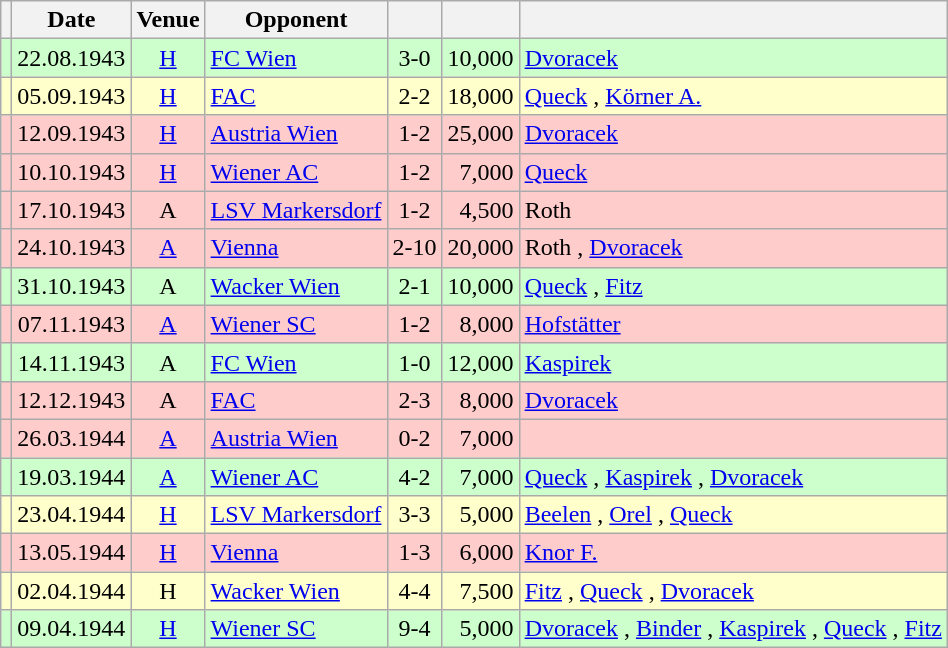<table class="wikitable" Style="text-align: center">
<tr>
<th></th>
<th>Date</th>
<th>Venue</th>
<th>Opponent</th>
<th></th>
<th></th>
<th></th>
</tr>
<tr style="background:#cfc">
<td></td>
<td>22.08.1943</td>
<td><a href='#'>H</a></td>
<td align="left"><a href='#'>FC Wien</a></td>
<td>3-0</td>
<td align="right">10,000</td>
<td align="left"><a href='#'>Dvoracek</a>   </td>
</tr>
<tr style="background:#ffc">
<td></td>
<td>05.09.1943</td>
<td><a href='#'>H</a></td>
<td align="left"><a href='#'>FAC</a></td>
<td>2-2</td>
<td align="right">18,000</td>
<td align="left"><a href='#'>Queck</a> , <a href='#'>Körner A.</a> </td>
</tr>
<tr style="background:#fcc">
<td></td>
<td>12.09.1943</td>
<td><a href='#'>H</a></td>
<td align="left"><a href='#'>Austria Wien</a></td>
<td>1-2</td>
<td align="right">25,000</td>
<td align="left"><a href='#'>Dvoracek</a> </td>
</tr>
<tr style="background:#fcc">
<td></td>
<td>10.10.1943</td>
<td><a href='#'>H</a></td>
<td align="left"><a href='#'>Wiener AC</a></td>
<td>1-2</td>
<td align="right">7,000</td>
<td align="left"><a href='#'>Queck</a> </td>
</tr>
<tr style="background:#fcc">
<td></td>
<td>17.10.1943</td>
<td>A</td>
<td align="left"><a href='#'>LSV Markersdorf</a></td>
<td>1-2</td>
<td align="right">4,500</td>
<td align="left">Roth </td>
</tr>
<tr style="background:#fcc">
<td></td>
<td>24.10.1943</td>
<td><a href='#'>A</a></td>
<td align="left"><a href='#'>Vienna</a></td>
<td>2-10</td>
<td align="right">20,000</td>
<td align="left">Roth , <a href='#'>Dvoracek</a> </td>
</tr>
<tr style="background:#cfc">
<td></td>
<td>31.10.1943</td>
<td>A</td>
<td align="left"><a href='#'>Wacker Wien</a></td>
<td>2-1</td>
<td align="right">10,000</td>
<td align="left"><a href='#'>Queck</a> , <a href='#'>Fitz</a> </td>
</tr>
<tr style="background:#fcc">
<td></td>
<td>07.11.1943</td>
<td><a href='#'>A</a></td>
<td align="left"><a href='#'>Wiener SC</a></td>
<td>1-2</td>
<td align="right">8,000</td>
<td align="left"><a href='#'>Hofstätter</a> </td>
</tr>
<tr style="background:#cfc">
<td></td>
<td>14.11.1943</td>
<td>A</td>
<td align="left"><a href='#'>FC Wien</a></td>
<td>1-0</td>
<td align="right">12,000</td>
<td align="left"><a href='#'>Kaspirek</a> </td>
</tr>
<tr style="background:#fcc">
<td></td>
<td>12.12.1943</td>
<td>A</td>
<td align="left"><a href='#'>FAC</a></td>
<td>2-3</td>
<td align="right">8,000</td>
<td align="left"><a href='#'>Dvoracek</a>  </td>
</tr>
<tr style="background:#fcc">
<td></td>
<td>26.03.1944</td>
<td><a href='#'>A</a></td>
<td align="left"><a href='#'>Austria Wien</a></td>
<td>0-2</td>
<td align="right">7,000</td>
<td align="left"></td>
</tr>
<tr style="background:#cfc">
<td></td>
<td>19.03.1944</td>
<td><a href='#'>A</a></td>
<td align="left"><a href='#'>Wiener AC</a></td>
<td>4-2</td>
<td align="right">7,000</td>
<td align="left"><a href='#'>Queck</a> , <a href='#'>Kaspirek</a> , <a href='#'>Dvoracek</a>  </td>
</tr>
<tr style="background:#ffc">
<td></td>
<td>23.04.1944</td>
<td><a href='#'>H</a></td>
<td align="left"><a href='#'>LSV Markersdorf</a></td>
<td>3-3</td>
<td align="right">5,000</td>
<td align="left"><a href='#'>Beelen</a> , <a href='#'>Orel</a> , <a href='#'>Queck</a> </td>
</tr>
<tr style="background:#fcc">
<td></td>
<td>13.05.1944</td>
<td><a href='#'>H</a></td>
<td align="left"><a href='#'>Vienna</a></td>
<td>1-3</td>
<td align="right">6,000</td>
<td align="left"><a href='#'>Knor F.</a> </td>
</tr>
<tr style="background:#ffc">
<td></td>
<td>02.04.1944</td>
<td>H</td>
<td align="left"><a href='#'>Wacker Wien</a></td>
<td>4-4</td>
<td align="right">7,500</td>
<td align="left"><a href='#'>Fitz</a>  , <a href='#'>Queck</a> , <a href='#'>Dvoracek</a> </td>
</tr>
<tr style="background:#cfc">
<td></td>
<td>09.04.1944</td>
<td><a href='#'>H</a></td>
<td align="left"><a href='#'>Wiener SC</a></td>
<td>9-4</td>
<td align="right">5,000</td>
<td align="left"><a href='#'>Dvoracek</a>  , <a href='#'>Binder</a>    , <a href='#'>Kaspirek</a> , <a href='#'>Queck</a> , <a href='#'>Fitz</a> </td>
</tr>
</table>
